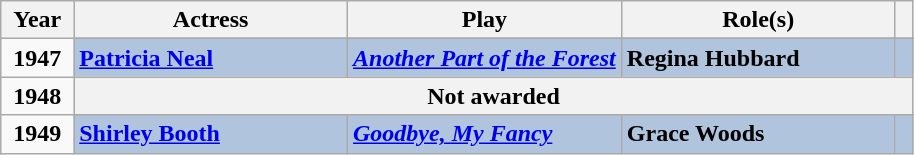<table class="wikitable sortable">
<tr>
<th scope="col" style="width:8%;">Year</th>
<th scope="col" style="width:30%;">Actress</th>
<th scope="col" style="width:30%;">Play</th>
<th scope="col" style="width:30%;">Role(s)</th>
<th scope="col" style="width:2%;" class="unsortable"></th>
</tr>
<tr>
<td rowspan="2" align="center"><strong>1947</strong> <br> </td>
</tr>
<tr style="background:#B0C4DE">
<td><strong><a href='#'>Patricia Neal</a></strong></td>
<td><strong><em><a href='#'>Another Part of the Forest</a></em></strong></td>
<td><strong>Regina Hubbard</strong></td>
<td></td>
</tr>
<tr>
<td align="center"><strong>1948</strong> <br> </td>
<th colspan="4">Not awarded</th>
</tr>
<tr>
<td rowspan="2" align="center"><strong>1949</strong> <br> </td>
</tr>
<tr style="background:#B0C4DE">
<td><strong><a href='#'>Shirley Booth</a></strong></td>
<td><strong><em><a href='#'>Goodbye, My Fancy</a></em></strong></td>
<td><strong>Grace Woods</strong></td>
<td></td>
</tr>
</table>
